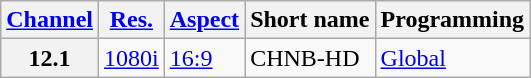<table class="wikitable">
<tr>
<th><a href='#'>Channel</a></th>
<th><a href='#'>Res.</a></th>
<th><a href='#'>Aspect</a></th>
<th>Short name</th>
<th>Programming</th>
</tr>
<tr>
<th scope = "row">12.1</th>
<td><a href='#'>1080i</a></td>
<td><a href='#'>16:9</a></td>
<td>CHNB-HD</td>
<td><a href='#'>Global</a></td>
</tr>
</table>
